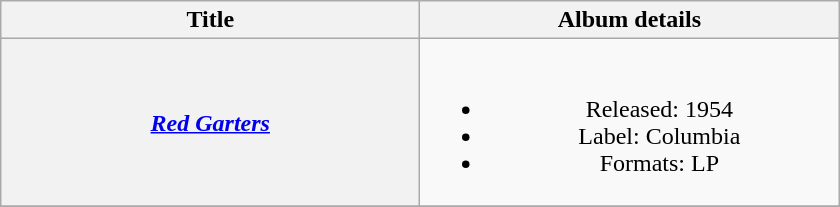<table class="wikitable plainrowheaders" style="text-align:center;">
<tr>
<th scope="col" style="width:17em;">Title</th>
<th scope="col" style="width:17em;">Album details</th>
</tr>
<tr>
<th scope="row"><em><a href='#'>Red Garters</a></em><br></th>
<td><br><ul><li>Released: 1954</li><li>Label: Columbia</li><li>Formats: LP</li></ul></td>
</tr>
<tr>
</tr>
</table>
